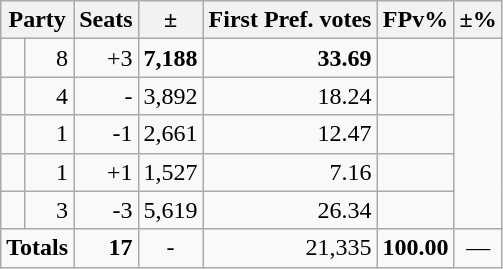<table class=wikitable>
<tr>
<th colspan=2 align=center>Party</th>
<th valign=top>Seats</th>
<th valign=top>±</th>
<th valign=top>First Pref. votes</th>
<th valign=top>FPv%</th>
<th valign=top>±%</th>
</tr>
<tr>
<td></td>
<td align=right>8</td>
<td align=right>+3</td>
<td align=right><strong>7,188</strong></td>
<td align=right><strong>33.69</strong></td>
<td align=right></td>
</tr>
<tr>
<td></td>
<td align=right>4</td>
<td align=right>-</td>
<td align=right>3,892</td>
<td align=right>18.24</td>
<td align=right></td>
</tr>
<tr>
<td></td>
<td align=right>1</td>
<td align=right>-1</td>
<td align=right>2,661</td>
<td align=right>12.47</td>
<td align=right></td>
</tr>
<tr>
<td></td>
<td align=right>1</td>
<td align=right>+1</td>
<td align=right>1,527</td>
<td align=right>7.16</td>
<td align=right></td>
</tr>
<tr>
<td></td>
<td align=right>3</td>
<td align=right>-3</td>
<td align=right>5,619</td>
<td align=right>26.34</td>
<td align=right></td>
</tr>
<tr>
<td colspan=2 align=center><strong>Totals</strong></td>
<td align=right><strong>17</strong></td>
<td align=center>-</td>
<td align=right>21,335</td>
<td align=center><strong>100.00</strong></td>
<td align=center>—</td>
</tr>
</table>
